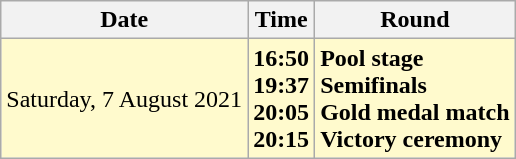<table class="wikitable">
<tr>
<th>Date</th>
<th>Time</th>
<th>Round</th>
</tr>
<tr>
<td style=background:lemonchiffon>Saturday, 7 August 2021</td>
<td style=background:lemonchiffon><strong>16:50<br>19:37<br>20:05<br>20:15</strong></td>
<td style=background:lemonchiffon><strong>Pool stage<br>Semifinals<br>Gold medal match<br>Victory ceremony</strong></td>
</tr>
</table>
